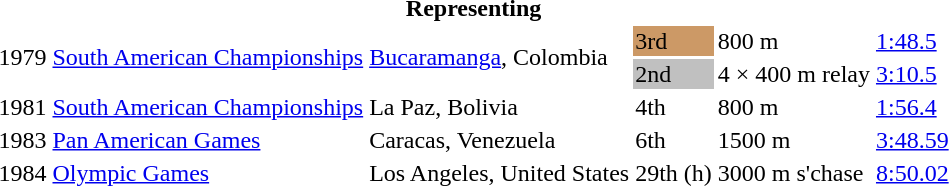<table>
<tr>
<th colspan="6">Representing </th>
</tr>
<tr>
<td rowspan=2>1979</td>
<td rowspan=2><a href='#'>South American Championships</a></td>
<td rowspan=2><a href='#'>Bucaramanga</a>, Colombia</td>
<td bgcolor=cc9966>3rd</td>
<td>800 m</td>
<td><a href='#'>1:48.5</a></td>
</tr>
<tr>
<td bgcolor=silver>2nd</td>
<td>4 × 400 m relay</td>
<td><a href='#'>3:10.5</a></td>
</tr>
<tr>
<td>1981</td>
<td><a href='#'>South American Championships</a></td>
<td>La Paz, Bolivia</td>
<td>4th</td>
<td>800 m</td>
<td><a href='#'>1:56.4</a></td>
</tr>
<tr>
<td>1983</td>
<td><a href='#'>Pan American Games</a></td>
<td>Caracas, Venezuela</td>
<td>6th</td>
<td>1500 m</td>
<td><a href='#'>3:48.59</a></td>
</tr>
<tr>
<td>1984</td>
<td><a href='#'>Olympic Games</a></td>
<td>Los Angeles, United States</td>
<td>29th (h)</td>
<td>3000 m s'chase</td>
<td><a href='#'>8:50.02</a></td>
</tr>
</table>
